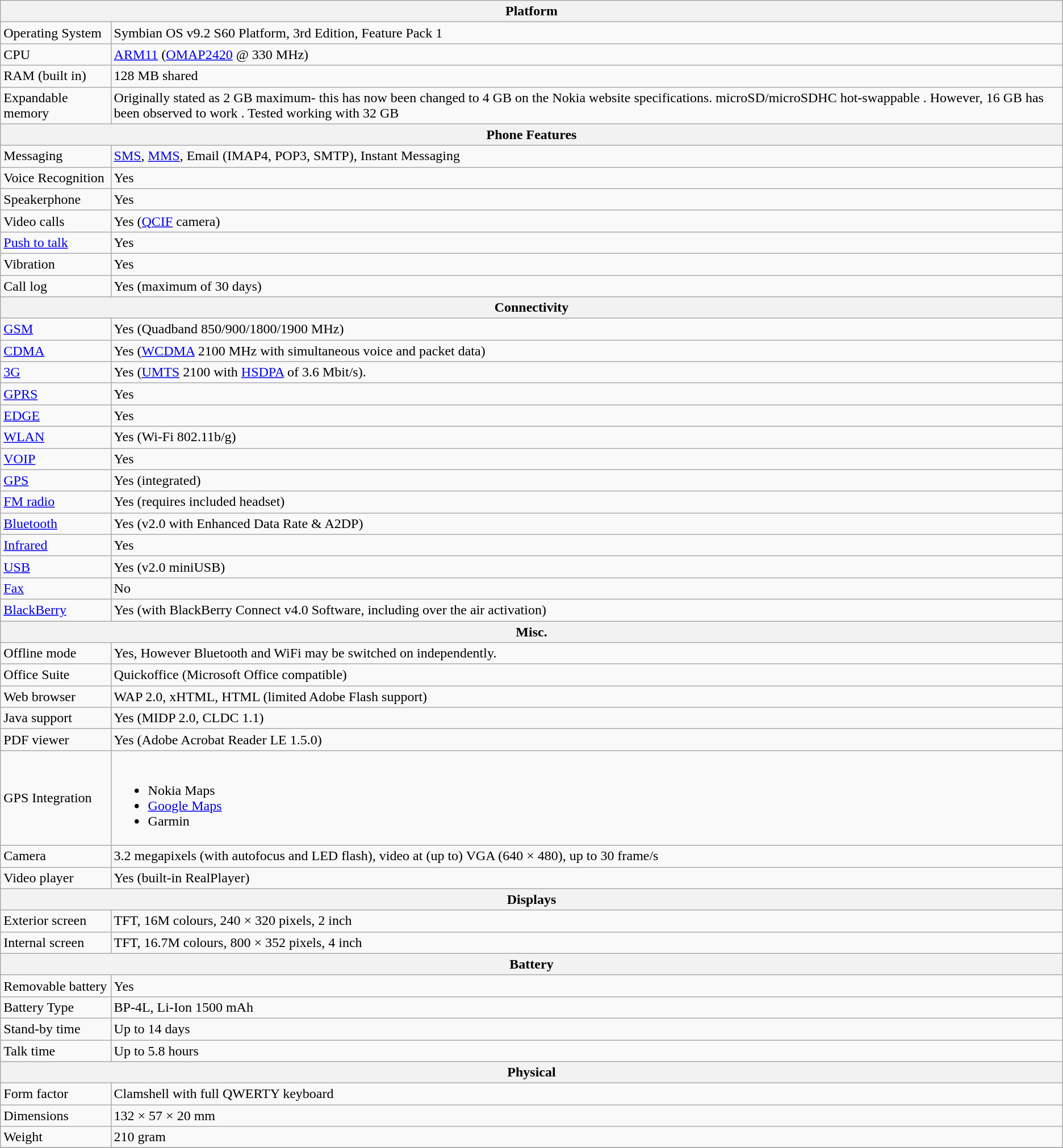<table class="wikitable">
<tr>
<th colspan="2">Platform</th>
</tr>
<tr>
<td>Operating System</td>
<td>Symbian OS v9.2 S60 Platform, 3rd Edition, Feature Pack 1</td>
</tr>
<tr>
<td>CPU</td>
<td><a href='#'>ARM11</a> (<a href='#'>OMAP2420</a> @ 330 MHz)</td>
</tr>
<tr>
<td>RAM (built in)</td>
<td>128 MB shared</td>
</tr>
<tr>
<td>Expandable memory</td>
<td>Originally stated as 2 GB maximum- this has now been changed to 4 GB on the Nokia website specifications. microSD/microSDHC hot-swappable  . However, 16 GB has been observed to work . Tested working with 32 GB</td>
</tr>
<tr>
<th colspan="2">Phone Features</th>
</tr>
<tr>
<td>Messaging</td>
<td><a href='#'>SMS</a>, <a href='#'>MMS</a>, Email (IMAP4, POP3, SMTP), Instant Messaging</td>
</tr>
<tr>
<td>Voice Recognition</td>
<td>Yes</td>
</tr>
<tr>
<td>Speakerphone</td>
<td>Yes</td>
</tr>
<tr>
<td>Video calls</td>
<td>Yes (<a href='#'>QCIF</a> camera)</td>
</tr>
<tr>
<td><a href='#'>Push to talk</a></td>
<td>Yes</td>
</tr>
<tr>
<td>Vibration</td>
<td>Yes</td>
</tr>
<tr>
<td>Call log</td>
<td>Yes (maximum of 30 days)</td>
</tr>
<tr>
<th colspan="2">Connectivity</th>
</tr>
<tr>
<td><a href='#'>GSM</a></td>
<td>Yes (Quadband 850/900/1800/1900 MHz)</td>
</tr>
<tr>
<td><a href='#'>CDMA</a></td>
<td>Yes (<a href='#'>WCDMA</a> 2100 MHz with simultaneous voice and packet data)</td>
</tr>
<tr>
<td><a href='#'>3G</a></td>
<td>Yes (<a href='#'>UMTS</a> 2100 with <a href='#'>HSDPA</a> of 3.6 Mbit/s).</td>
</tr>
<tr>
<td><a href='#'>GPRS</a></td>
<td>Yes</td>
</tr>
<tr>
<td><a href='#'>EDGE</a></td>
<td>Yes</td>
</tr>
<tr>
<td><a href='#'>WLAN</a></td>
<td>Yes (Wi-Fi 802.11b/g)</td>
</tr>
<tr>
<td><a href='#'>VOIP</a></td>
<td>Yes</td>
</tr>
<tr>
<td><a href='#'>GPS</a></td>
<td>Yes (integrated)</td>
</tr>
<tr>
<td><a href='#'>FM radio</a></td>
<td>Yes (requires included headset)</td>
</tr>
<tr>
<td><a href='#'>Bluetooth</a></td>
<td>Yes (v2.0 with Enhanced Data Rate & A2DP)</td>
</tr>
<tr>
<td><a href='#'>Infrared</a></td>
<td>Yes</td>
</tr>
<tr>
<td><a href='#'>USB</a></td>
<td>Yes (v2.0 miniUSB)</td>
</tr>
<tr>
<td><a href='#'>Fax</a></td>
<td>No</td>
</tr>
<tr>
<td><a href='#'>BlackBerry</a></td>
<td>Yes (with BlackBerry Connect v4.0 Software, including over the air activation)</td>
</tr>
<tr>
<th colspan="2">Misc.</th>
</tr>
<tr>
<td>Offline mode</td>
<td>Yes, However Bluetooth and WiFi may be switched on independently.</td>
</tr>
<tr>
<td>Office Suite</td>
<td>Quickoffice (Microsoft Office compatible)</td>
</tr>
<tr>
<td>Web browser</td>
<td>WAP 2.0, xHTML, HTML (limited Adobe Flash support)</td>
</tr>
<tr>
<td>Java support</td>
<td>Yes (MIDP 2.0, CLDC 1.1)</td>
</tr>
<tr>
<td>PDF viewer</td>
<td>Yes (Adobe Acrobat Reader LE 1.5.0)</td>
</tr>
<tr>
<td>GPS Integration</td>
<td><br><ul><li>Nokia Maps</li><li><a href='#'>Google Maps</a></li><li>Garmin</li></ul></td>
</tr>
<tr>
<td>Camera</td>
<td>3.2 megapixels (with autofocus and LED flash), video at (up to) VGA (640 × 480), up to 30 frame/s</td>
</tr>
<tr>
<td>Video player</td>
<td>Yes (built-in RealPlayer)</td>
</tr>
<tr>
<th colspan="2">Displays</th>
</tr>
<tr>
<td>Exterior screen</td>
<td>TFT, 16M colours, 240 × 320 pixels, 2 inch</td>
</tr>
<tr>
<td>Internal screen</td>
<td>TFT, 16.7M colours, 800 × 352 pixels, 4 inch</td>
</tr>
<tr>
<th colspan="2">Battery</th>
</tr>
<tr>
<td>Removable battery</td>
<td>Yes</td>
</tr>
<tr>
<td>Battery Type</td>
<td>BP-4L, Li-Ion 1500 mAh</td>
</tr>
<tr>
<td>Stand-by time</td>
<td>Up to 14 days</td>
</tr>
<tr>
<td>Talk time</td>
<td>Up to 5.8 hours</td>
</tr>
<tr>
<th colspan="2">Physical</th>
</tr>
<tr>
<td>Form factor</td>
<td>Clamshell with full QWERTY keyboard</td>
</tr>
<tr>
<td>Dimensions</td>
<td>132 × 57 × 20 mm</td>
</tr>
<tr>
<td>Weight</td>
<td>210 gram</td>
</tr>
<tr>
</tr>
</table>
